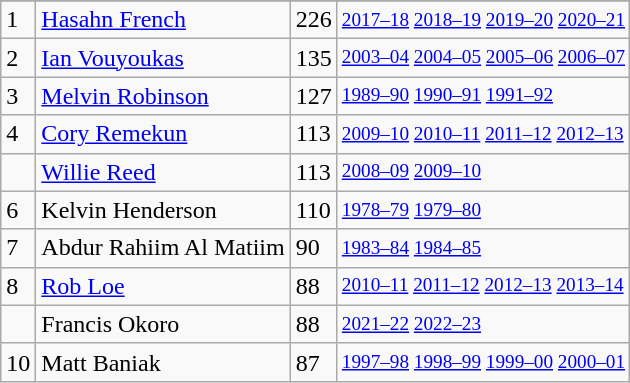<table class="wikitable">
<tr>
</tr>
<tr>
<td>1</td>
<td><a href='#'>Hasahn French</a></td>
<td>226</td>
<td style="font-size:80%;"><a href='#'>2017–18</a> <a href='#'>2018–19</a> <a href='#'>2019–20</a> <a href='#'>2020–21</a></td>
</tr>
<tr>
<td>2</td>
<td><a href='#'>Ian Vouyoukas</a></td>
<td>135</td>
<td style="font-size:80%;"><a href='#'>2003–04</a> <a href='#'>2004–05</a> <a href='#'>2005–06</a> <a href='#'>2006–07</a></td>
</tr>
<tr>
<td>3</td>
<td><a href='#'>Melvin Robinson</a></td>
<td>127</td>
<td style="font-size:80%;"><a href='#'>1989–90</a> <a href='#'>1990–91</a> <a href='#'>1991–92</a></td>
</tr>
<tr>
<td>4</td>
<td><a href='#'>Cory Remekun</a></td>
<td>113</td>
<td style="font-size:80%;"><a href='#'>2009–10</a> <a href='#'>2010–11</a> <a href='#'>2011–12</a> <a href='#'>2012–13</a></td>
</tr>
<tr>
<td></td>
<td><a href='#'>Willie Reed</a></td>
<td>113</td>
<td style="font-size:80%;"><a href='#'>2008–09</a> <a href='#'>2009–10</a></td>
</tr>
<tr>
<td>6</td>
<td>Kelvin Henderson</td>
<td>110</td>
<td style="font-size:80%;"><a href='#'>1978–79</a> <a href='#'>1979–80</a></td>
</tr>
<tr>
<td>7</td>
<td>Abdur Rahiim Al Matiim</td>
<td>90</td>
<td style="font-size:80%;"><a href='#'>1983–84</a> <a href='#'>1984–85</a></td>
</tr>
<tr>
<td>8</td>
<td><a href='#'>Rob Loe</a></td>
<td>88</td>
<td style="font-size:80%;"><a href='#'>2010–11</a> <a href='#'>2011–12</a> <a href='#'>2012–13</a> <a href='#'>2013–14</a></td>
</tr>
<tr>
<td></td>
<td>Francis Okoro</td>
<td>88</td>
<td style="font-size:80%;"><a href='#'>2021–22</a> <a href='#'>2022–23</a></td>
</tr>
<tr>
<td>10</td>
<td>Matt Baniak</td>
<td>87</td>
<td style="font-size:80%;"><a href='#'>1997–98</a> <a href='#'>1998–99</a> <a href='#'>1999–00</a> <a href='#'>2000–01</a></td>
</tr>
</table>
